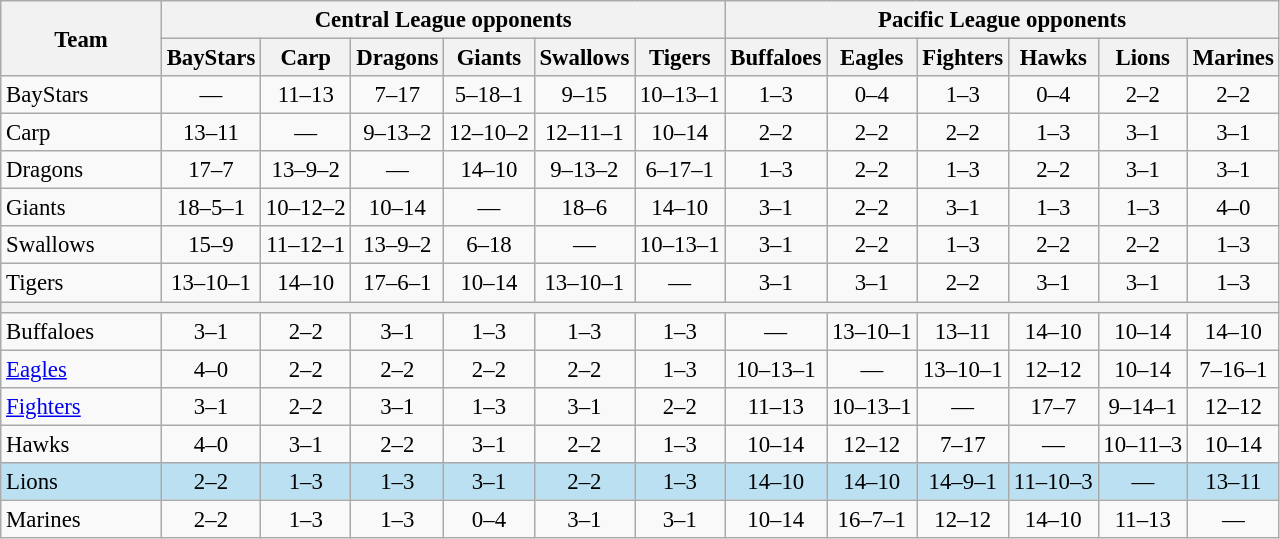<table class="wikitable" style="font-size:95%; text-align:center;">
<tr>
<th rowspan=2 width=100>Team</th>
<th colspan=6>Central League opponents</th>
<th colspan=6>Pacific League opponents</th>
</tr>
<tr>
<th style=>BayStars</th>
<th style=>Carp</th>
<th style=>Dragons</th>
<th style=>Giants</th>
<th style=>Swallows</th>
<th style=>Tigers</th>
<th style=>Buffaloes</th>
<th style=>Eagles</th>
<th style=>Fighters</th>
<th style=>Hawks</th>
<th style=>Lions</th>
<th style=>Marines</th>
</tr>
<tr>
<td style="text-align:left;">BayStars</td>
<td>—</td>
<td>11–13</td>
<td>7–17</td>
<td>5–18–1</td>
<td>9–15</td>
<td>10–13–1</td>
<td>1–3</td>
<td>0–4</td>
<td>1–3</td>
<td>0–4</td>
<td>2–2</td>
<td>2–2</td>
</tr>
<tr>
<td style="text-align:left;">Carp</td>
<td>13–11</td>
<td>—</td>
<td>9–13–2</td>
<td>12–10–2</td>
<td>12–11–1</td>
<td>10–14</td>
<td>2–2</td>
<td>2–2</td>
<td>2–2</td>
<td>1–3</td>
<td>3–1</td>
<td>3–1</td>
</tr>
<tr>
<td style="text-align:left;">Dragons</td>
<td>17–7</td>
<td>13–9–2</td>
<td>—</td>
<td>14–10</td>
<td>9–13–2</td>
<td>6–17–1</td>
<td>1–3</td>
<td>2–2</td>
<td>1–3</td>
<td>2–2</td>
<td>3–1</td>
<td>3–1</td>
</tr>
<tr>
<td style="text-align:left;">Giants</td>
<td>18–5–1</td>
<td>10–12–2</td>
<td>10–14</td>
<td>—</td>
<td>18–6</td>
<td>14–10</td>
<td>3–1</td>
<td>2–2</td>
<td>3–1</td>
<td>1–3</td>
<td>1–3</td>
<td>4–0</td>
</tr>
<tr>
<td style="text-align:left;">Swallows</td>
<td>15–9</td>
<td>11–12–1</td>
<td>13–9–2</td>
<td>6–18</td>
<td>—</td>
<td>10–13–1</td>
<td>3–1</td>
<td>2–2</td>
<td>1–3</td>
<td>2–2</td>
<td>2–2</td>
<td>1–3</td>
</tr>
<tr>
<td style="text-align:left;">Tigers</td>
<td>13–10–1</td>
<td>14–10</td>
<td>17–6–1</td>
<td>10–14</td>
<td>13–10–1</td>
<td>—</td>
<td>3–1</td>
<td>3–1</td>
<td>2–2</td>
<td>3–1</td>
<td>3–1</td>
<td>1–3</td>
</tr>
<tr>
<th colspan="13"></th>
</tr>
<tr>
<td style="text-align:left;">Buffaloes</td>
<td>3–1</td>
<td>2–2</td>
<td>3–1</td>
<td>1–3</td>
<td>1–3</td>
<td>1–3</td>
<td>—</td>
<td>13–10–1</td>
<td>13–11</td>
<td>14–10</td>
<td>10–14</td>
<td>14–10</td>
</tr>
<tr>
<td style="text-align:left;"><a href='#'>Eagles</a></td>
<td>4–0</td>
<td>2–2</td>
<td>2–2</td>
<td>2–2</td>
<td>2–2</td>
<td>1–3</td>
<td>10–13–1</td>
<td>—</td>
<td>13–10–1</td>
<td>12–12</td>
<td>10–14</td>
<td>7–16–1</td>
</tr>
<tr>
<td style="text-align:left;"><a href='#'>Fighters</a></td>
<td>3–1</td>
<td>2–2</td>
<td>3–1</td>
<td>1–3</td>
<td>3–1</td>
<td>2–2</td>
<td>11–13</td>
<td>10–13–1</td>
<td>—</td>
<td>17–7</td>
<td>9–14–1</td>
<td>12–12</td>
</tr>
<tr>
<td style="text-align:left;">Hawks</td>
<td>4–0</td>
<td>3–1</td>
<td>2–2</td>
<td>3–1</td>
<td>2–2</td>
<td>1–3</td>
<td>10–14</td>
<td>12–12</td>
<td>7–17</td>
<td>—</td>
<td>10–11–3</td>
<td>10–14</td>
</tr>
<tr style="background: #bbe0f1">
<td style="text-align:left;">Lions</td>
<td>2–2</td>
<td>1–3</td>
<td>1–3</td>
<td>3–1</td>
<td>2–2</td>
<td>1–3</td>
<td>14–10</td>
<td>14–10</td>
<td>14–9–1</td>
<td>11–10–3</td>
<td>—</td>
<td>13–11</td>
</tr>
<tr>
<td style="text-align:left;">Marines</td>
<td>2–2</td>
<td>1–3</td>
<td>1–3</td>
<td>0–4</td>
<td>3–1</td>
<td>3–1</td>
<td>10–14</td>
<td>16–7–1</td>
<td>12–12</td>
<td>14–10</td>
<td>11–13</td>
<td>—</td>
</tr>
</table>
